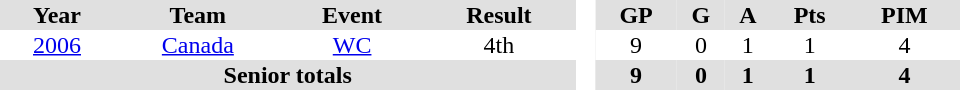<table border="0" cellpadding="1" cellspacing="0" style="text-align:center; width:40em">
<tr ALIGN="center" bgcolor="#e0e0e0">
<th>Year</th>
<th>Team</th>
<th>Event</th>
<th>Result</th>
<th ALIGN="center" rowspan="99" bgcolor="#ffffff"> </th>
<th>GP</th>
<th>G</th>
<th>A</th>
<th>Pts</th>
<th>PIM</th>
</tr>
<tr>
<td><a href='#'>2006</a></td>
<td><a href='#'>Canada</a></td>
<td><a href='#'>WC</a></td>
<td>4th</td>
<td>9</td>
<td>0</td>
<td>1</td>
<td>1</td>
<td>4</td>
</tr>
<tr bgcolor="#e0e0e0">
<th colspan=4>Senior totals</th>
<th>9</th>
<th>0</th>
<th>1</th>
<th>1</th>
<th>4</th>
</tr>
</table>
